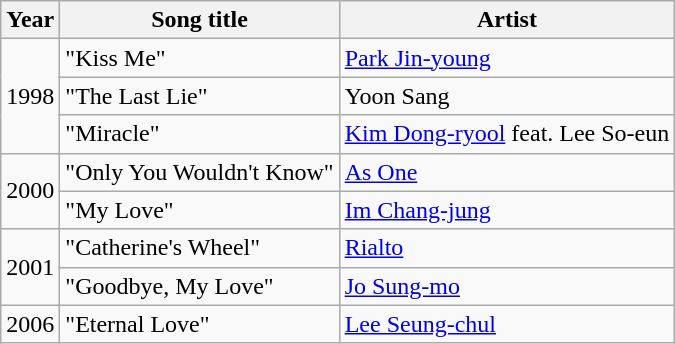<table class="wikitable sortable">
<tr>
<th>Year</th>
<th>Song title</th>
<th>Artist</th>
</tr>
<tr>
<td rowspan=3>1998</td>
<td>"Kiss Me"</td>
<td><a href='#'>Park Jin-young</a></td>
</tr>
<tr>
<td>"The Last Lie" </td>
<td>Yoon Sang</td>
</tr>
<tr>
<td>"Miracle" </td>
<td><a href='#'>Kim Dong-ryool</a> feat. Lee So-eun</td>
</tr>
<tr>
<td rowspan=2>2000</td>
<td>"Only You Wouldn't Know" </td>
<td><a href='#'>As One</a></td>
</tr>
<tr>
<td>"My Love" </td>
<td><a href='#'>Im Chang-jung</a></td>
</tr>
<tr>
<td rowspan=2>2001</td>
<td>"Catherine's Wheel"</td>
<td><a href='#'>Rialto</a></td>
</tr>
<tr>
<td>"Goodbye, My Love" </td>
<td><a href='#'>Jo Sung-mo</a></td>
</tr>
<tr>
<td>2006</td>
<td>"Eternal Love"</td>
<td><a href='#'>Lee Seung-chul</a></td>
</tr>
</table>
